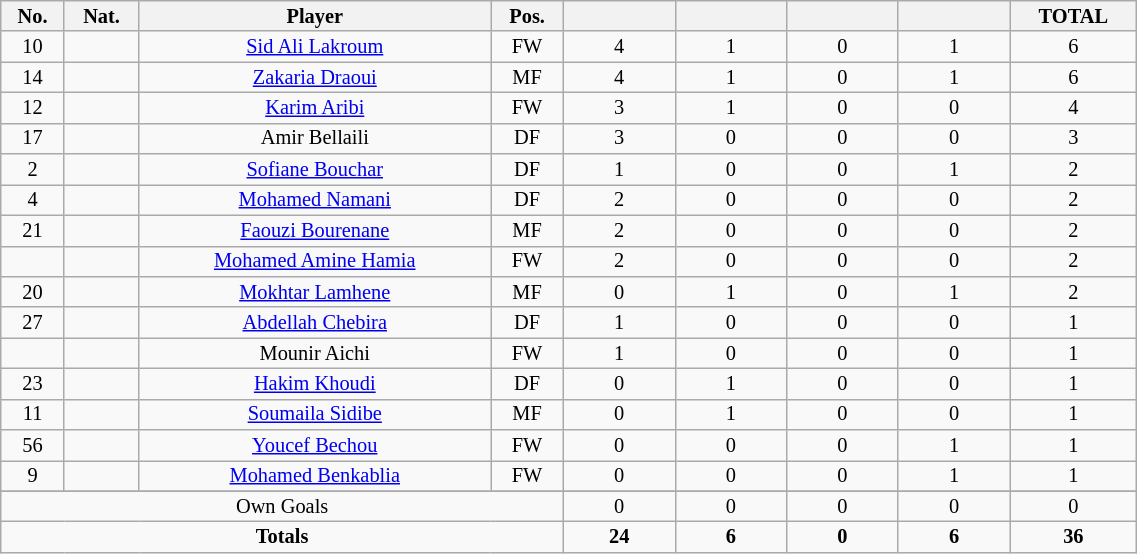<table class="wikitable sortable alternance"  style="font-size:85%; text-align:center; line-height:14px; width:60%;">
<tr>
<th width=10>No.</th>
<th width=10>Nat.</th>
<th width=140>Player</th>
<th width=10>Pos.</th>
<th width=40></th>
<th width=40></th>
<th width=40></th>
<th width=40></th>
<th width=10>TOTAL</th>
</tr>
<tr>
<td>10</td>
<td></td>
<td><a href='#'>Sid Ali Lakroum</a></td>
<td>FW</td>
<td>4</td>
<td>1</td>
<td>0</td>
<td>1</td>
<td>6</td>
</tr>
<tr>
<td>14</td>
<td></td>
<td><a href='#'>Zakaria Draoui</a></td>
<td>MF</td>
<td>4</td>
<td>1</td>
<td>0</td>
<td>1</td>
<td>6</td>
</tr>
<tr>
<td>12</td>
<td></td>
<td><a href='#'>Karim Aribi</a></td>
<td>FW</td>
<td>3</td>
<td>1</td>
<td>0</td>
<td>0</td>
<td>4</td>
</tr>
<tr>
<td>17</td>
<td></td>
<td>Amir Bellaili</td>
<td>DF</td>
<td>3</td>
<td>0</td>
<td>0</td>
<td>0</td>
<td>3</td>
</tr>
<tr>
<td>2</td>
<td></td>
<td><a href='#'>Sofiane Bouchar</a></td>
<td>DF</td>
<td>1</td>
<td>0</td>
<td>0</td>
<td>1</td>
<td>2</td>
</tr>
<tr>
<td>4</td>
<td></td>
<td><a href='#'>Mohamed Namani</a></td>
<td>DF</td>
<td>2</td>
<td>0</td>
<td>0</td>
<td>0</td>
<td>2</td>
</tr>
<tr>
<td>21</td>
<td></td>
<td><a href='#'>Faouzi Bourenane</a></td>
<td>MF</td>
<td>2</td>
<td>0</td>
<td>0</td>
<td>0</td>
<td>2</td>
</tr>
<tr>
<td></td>
<td></td>
<td><a href='#'>Mohamed Amine Hamia</a></td>
<td>FW</td>
<td>2</td>
<td>0</td>
<td>0</td>
<td>0</td>
<td>2</td>
</tr>
<tr>
<td>20</td>
<td></td>
<td><a href='#'>Mokhtar Lamhene</a></td>
<td>MF</td>
<td>0</td>
<td>1</td>
<td>0</td>
<td>1</td>
<td>2</td>
</tr>
<tr>
<td>27</td>
<td></td>
<td><a href='#'>Abdellah Chebira</a></td>
<td>DF</td>
<td>1</td>
<td>0</td>
<td>0</td>
<td>0</td>
<td>1</td>
</tr>
<tr>
<td></td>
<td></td>
<td>Mounir Aichi</td>
<td>FW</td>
<td>1</td>
<td>0</td>
<td>0</td>
<td>0</td>
<td>1</td>
</tr>
<tr>
<td>23</td>
<td></td>
<td><a href='#'>Hakim Khoudi</a></td>
<td>DF</td>
<td>0</td>
<td>1</td>
<td>0</td>
<td>0</td>
<td>1</td>
</tr>
<tr>
<td>11</td>
<td></td>
<td><a href='#'>Soumaila Sidibe</a></td>
<td>MF</td>
<td>0</td>
<td>1</td>
<td>0</td>
<td>0</td>
<td>1</td>
</tr>
<tr>
<td>56</td>
<td></td>
<td><a href='#'>Youcef Bechou</a></td>
<td>FW</td>
<td>0</td>
<td>0</td>
<td>0</td>
<td>1</td>
<td>1</td>
</tr>
<tr>
<td>9</td>
<td></td>
<td><a href='#'>Mohamed Benkablia</a></td>
<td>FW</td>
<td>0</td>
<td>0</td>
<td>0</td>
<td>1</td>
<td>1</td>
</tr>
<tr>
</tr>
<tr class="sortbottom">
<td colspan="4">Own Goals</td>
<td>0</td>
<td>0</td>
<td>0</td>
<td>0</td>
<td>0</td>
</tr>
<tr class="sortbottom">
<td colspan="4"><strong>Totals</strong></td>
<td><strong>24</strong></td>
<td><strong>6</strong></td>
<td><strong>0</strong></td>
<td><strong>6</strong></td>
<td><strong>36</strong></td>
</tr>
</table>
